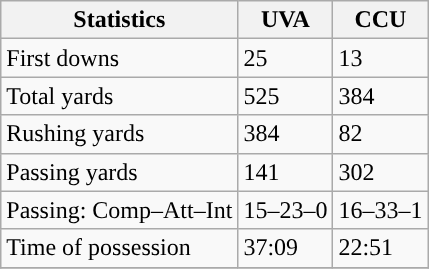<table class="wikitable" style="float: left;">
<tr>
<th>Statistics</th>
<th>UVA</th>
<th>CCU</th>
</tr>
<tr>
<td>First downs</td>
<td>25</td>
<td>13</td>
</tr>
<tr>
<td>Total yards</td>
<td>525</td>
<td>384</td>
</tr>
<tr>
<td>Rushing yards</td>
<td>384</td>
<td>82</td>
</tr>
<tr>
<td>Passing yards</td>
<td>141</td>
<td>302</td>
</tr>
<tr>
<td>Passing: Comp–Att–Int</td>
<td>15–23–0</td>
<td>16–33–1</td>
</tr>
<tr>
<td>Time of possession</td>
<td>37:09</td>
<td>22:51</td>
</tr>
<tr>
</tr>
</table>
